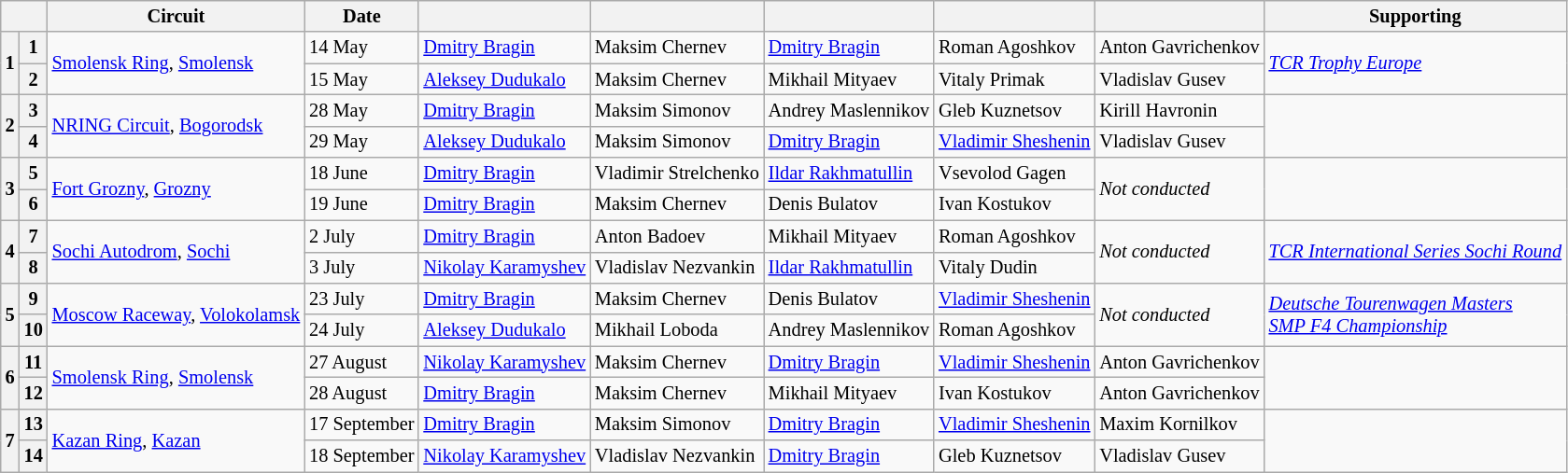<table class="wikitable" style="font-size: 85%">
<tr>
<th colspan=2></th>
<th>Circuit</th>
<th>Date</th>
<th></th>
<th></th>
<th></th>
<th></th>
<th></th>
<th>Supporting</th>
</tr>
<tr>
<th rowspan=2>1</th>
<th>1</th>
<td rowspan=2><a href='#'>Smolensk Ring</a>, <a href='#'>Smolensk</a></td>
<td>14 May</td>
<td><a href='#'>Dmitry Bragin</a></td>
<td>Maksim Chernev</td>
<td><a href='#'>Dmitry Bragin</a></td>
<td>Roman Agoshkov</td>
<td>Anton Gavrichenkov</td>
<td rowspan=2><em><a href='#'>TCR Trophy Europe</a></em></td>
</tr>
<tr>
<th>2</th>
<td>15 May</td>
<td><a href='#'>Aleksey Dudukalo</a></td>
<td>Maksim Chernev</td>
<td>Mikhail Mityaev</td>
<td>Vitaly Primak</td>
<td>Vladislav Gusev</td>
</tr>
<tr>
<th rowspan=2>2</th>
<th>3</th>
<td rowspan=2><a href='#'>NRING Circuit</a>, <a href='#'>Bogorodsk</a></td>
<td>28 May</td>
<td><a href='#'>Dmitry Bragin</a></td>
<td>Maksim Simonov</td>
<td>Andrey Maslennikov</td>
<td>Gleb Kuznetsov</td>
<td>Kirill Havronin</td>
<td rowspan=2></td>
</tr>
<tr>
<th>4</th>
<td>29 May</td>
<td><a href='#'>Aleksey Dudukalo</a></td>
<td>Maksim Simonov</td>
<td><a href='#'>Dmitry Bragin</a></td>
<td><a href='#'>Vladimir Sheshenin</a></td>
<td>Vladislav Gusev</td>
</tr>
<tr>
<th rowspan=2>3</th>
<th>5</th>
<td rowspan=2><a href='#'>Fort Grozny</a>, <a href='#'>Grozny</a></td>
<td>18 June</td>
<td><a href='#'>Dmitry Bragin</a></td>
<td>Vladimir Strelchenko</td>
<td><a href='#'>Ildar Rakhmatullin</a></td>
<td>Vsevolod Gagen</td>
<td rowspan=2><em>Not conducted</em></td>
<td rowspan=2></td>
</tr>
<tr>
<th>6</th>
<td>19 June</td>
<td><a href='#'>Dmitry Bragin</a></td>
<td>Maksim Chernev</td>
<td>Denis Bulatov</td>
<td>Ivan Kostukov</td>
</tr>
<tr>
<th rowspan=2>4</th>
<th>7</th>
<td rowspan=2><a href='#'>Sochi Autodrom</a>, <a href='#'>Sochi</a></td>
<td>2 July</td>
<td><a href='#'>Dmitry Bragin</a></td>
<td>Anton Badoev</td>
<td>Mikhail Mityaev</td>
<td>Roman Agoshkov</td>
<td rowspan=2><em>Not conducted</em></td>
<td rowspan=2><em><a href='#'>TCR International Series Sochi Round</a></em></td>
</tr>
<tr>
<th>8</th>
<td>3 July</td>
<td><a href='#'>Nikolay Karamyshev</a></td>
<td>Vladislav Nezvankin</td>
<td><a href='#'>Ildar Rakhmatullin</a></td>
<td>Vitaly Dudin</td>
</tr>
<tr>
<th rowspan=2>5</th>
<th>9</th>
<td rowspan=2><a href='#'>Moscow Raceway</a>, <a href='#'>Volokolamsk</a></td>
<td>23 July</td>
<td><a href='#'>Dmitry Bragin</a></td>
<td>Maksim Chernev</td>
<td>Denis Bulatov</td>
<td><a href='#'>Vladimir Sheshenin</a></td>
<td rowspan=2><em>Not conducted</em></td>
<td rowspan=2><em><a href='#'>Deutsche Tourenwagen Masters</a></em><br><em><a href='#'>SMP F4 Championship</a></em></td>
</tr>
<tr>
<th>10</th>
<td>24 July</td>
<td><a href='#'>Aleksey Dudukalo</a></td>
<td>Mikhail Loboda</td>
<td>Andrey Maslennikov</td>
<td>Roman Agoshkov</td>
</tr>
<tr>
<th rowspan=2>6</th>
<th>11</th>
<td rowspan=2><a href='#'>Smolensk Ring</a>, <a href='#'>Smolensk</a></td>
<td>27 August</td>
<td><a href='#'>Nikolay Karamyshev</a></td>
<td>Maksim Chernev</td>
<td><a href='#'>Dmitry Bragin</a></td>
<td><a href='#'>Vladimir Sheshenin</a></td>
<td>Anton Gavrichenkov</td>
<td rowspan=2></td>
</tr>
<tr>
<th>12</th>
<td>28 August</td>
<td><a href='#'>Dmitry Bragin</a></td>
<td>Maksim Chernev</td>
<td>Mikhail Mityaev</td>
<td>Ivan Kostukov</td>
<td>Anton Gavrichenkov</td>
</tr>
<tr>
<th rowspan=2>7</th>
<th>13</th>
<td rowspan=2><a href='#'>Kazan Ring</a>, <a href='#'>Kazan</a></td>
<td>17 September</td>
<td><a href='#'>Dmitry Bragin</a></td>
<td>Maksim Simonov</td>
<td><a href='#'>Dmitry Bragin</a></td>
<td><a href='#'>Vladimir Sheshenin</a></td>
<td>Maxim Kornilkov</td>
<td rowspan=2></td>
</tr>
<tr>
<th>14</th>
<td>18 September</td>
<td><a href='#'>Nikolay Karamyshev</a></td>
<td>Vladislav Nezvankin</td>
<td><a href='#'>Dmitry Bragin</a></td>
<td>Gleb Kuznetsov</td>
<td>Vladislav Gusev</td>
</tr>
</table>
